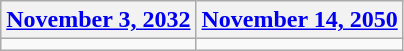<table class=wikitable>
<tr>
<th><a href='#'>November 3, 2032</a></th>
<th><a href='#'>November 14, 2050</a></th>
</tr>
<tr>
<td></td>
<td></td>
</tr>
</table>
